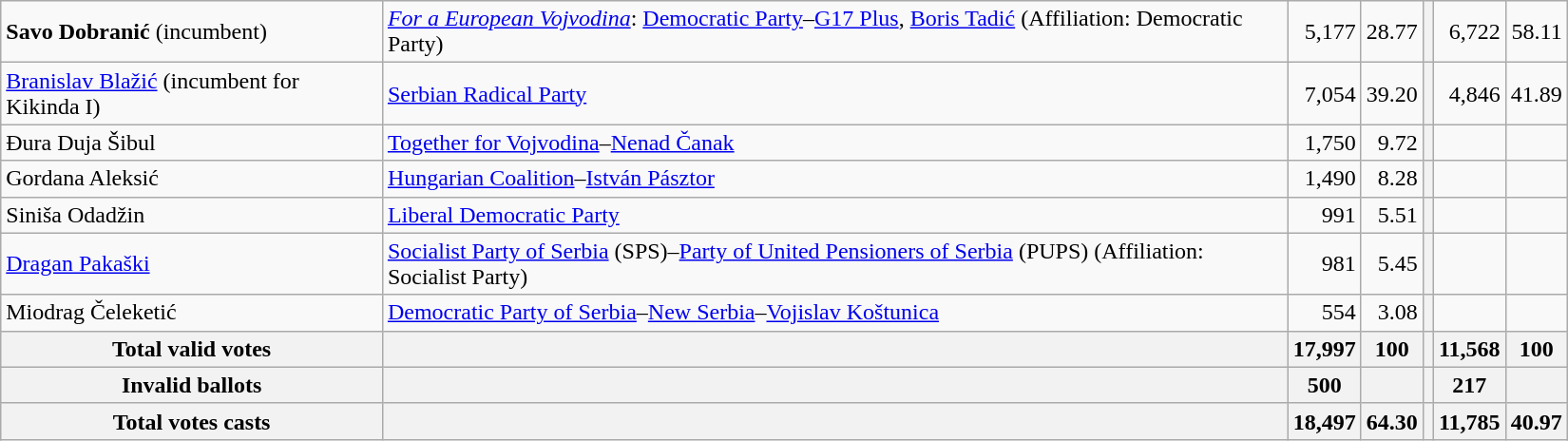<table style="width:1100px;" class="wikitable">
<tr>
<td align="left"><strong>Savo Dobranić</strong> (incumbent)</td>
<td align="left"><em><a href='#'>For a European Vojvodina</a></em>: <a href='#'>Democratic Party</a>–<a href='#'>G17 Plus</a>, <a href='#'>Boris Tadić</a> (Affiliation: Democratic Party)</td>
<td align="right">5,177</td>
<td align="right">28.77</td>
<th align="left"></th>
<td align="right">6,722</td>
<td align="right">58.11</td>
</tr>
<tr>
<td align="left"><a href='#'>Branislav Blažić</a> (incumbent for Kikinda I)</td>
<td align="left"><a href='#'>Serbian Radical Party</a></td>
<td align="right">7,054</td>
<td align="right">39.20</td>
<th align="left"></th>
<td align="right">4,846</td>
<td align="right">41.89</td>
</tr>
<tr>
<td align="left">Đura Duja Šibul</td>
<td align="left"><a href='#'>Together for Vojvodina</a>–<a href='#'>Nenad Čanak</a></td>
<td align="right">1,750</td>
<td align="right">9.72</td>
<th align="left"></th>
<td align="right"></td>
<td align="right"></td>
</tr>
<tr>
<td align="left">Gordana Aleksić</td>
<td align="left"><a href='#'>Hungarian Coalition</a>–<a href='#'>István Pásztor</a></td>
<td align="right">1,490</td>
<td align="right">8.28</td>
<th align="left"></th>
<td align="right"></td>
<td align="right"></td>
</tr>
<tr>
<td align="left">Siniša Odadžin</td>
<td align="left"><a href='#'>Liberal Democratic Party</a></td>
<td align="right">991</td>
<td align="right">5.51</td>
<th align="left"></th>
<td align="right"></td>
<td align="right"></td>
</tr>
<tr>
<td align="left"><a href='#'>Dragan Pakaški</a></td>
<td align="left"><a href='#'>Socialist Party of Serbia</a> (SPS)–<a href='#'>Party of United Pensioners of Serbia</a> (PUPS) (Affiliation: Socialist Party)</td>
<td align="right">981</td>
<td align="right">5.45</td>
<th align="left"></th>
<td align="right"></td>
<td align="right"></td>
</tr>
<tr>
<td align="left">Miodrag Čeleketić</td>
<td align="left"><a href='#'>Democratic Party of Serbia</a>–<a href='#'>New Serbia</a>–<a href='#'>Vojislav Koštunica</a></td>
<td align="right">554</td>
<td align="right">3.08</td>
<th align="left"></th>
<td align="right"></td>
<td align="right"></td>
</tr>
<tr>
<th align="left">Total valid votes</th>
<th align="left"></th>
<th align="right">17,997</th>
<th align="right">100</th>
<th align="left"></th>
<th align="right">11,568</th>
<th align="right">100</th>
</tr>
<tr>
<th align="left">Invalid ballots</th>
<th align="left"></th>
<th align="right">500</th>
<th align="right"></th>
<th align="left"></th>
<th align="right">217</th>
<th align="right"></th>
</tr>
<tr>
<th align="left">Total votes casts</th>
<th align="left"></th>
<th align="right">18,497</th>
<th align="right">64.30</th>
<th align="left"></th>
<th align="right">11,785</th>
<th align="right">40.97</th>
</tr>
</table>
